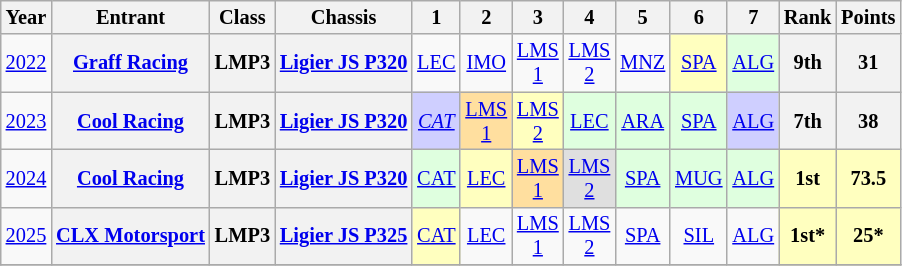<table class="wikitable" style="text-align:center; font-size:85%">
<tr>
<th>Year</th>
<th>Entrant</th>
<th>Class</th>
<th>Chassis</th>
<th>1</th>
<th>2</th>
<th>3</th>
<th>4</th>
<th>5</th>
<th>6</th>
<th>7</th>
<th>Rank</th>
<th>Points</th>
</tr>
<tr>
<td><a href='#'>2022</a></td>
<th nowrap><a href='#'>Graff Racing</a></th>
<th>LMP3</th>
<th nowrap><a href='#'>Ligier JS P320</a></th>
<td><a href='#'>LEC</a></td>
<td><a href='#'>IMO</a></td>
<td><a href='#'>LMS<br>1</a></td>
<td><a href='#'>LMS<br>2</a></td>
<td><a href='#'>MNZ</a></td>
<td style="background:#FFFFBF;"><a href='#'>SPA</a><br></td>
<td style="background:#dfffdf;"><a href='#'>ALG</a><br></td>
<th>9th</th>
<th>31</th>
</tr>
<tr>
<td><a href='#'>2023</a></td>
<th nowrap><a href='#'>Cool Racing</a></th>
<th>LMP3</th>
<th nowrap><a href='#'>Ligier JS P320</a></th>
<td style="background:#CFCFFF;"><em><a href='#'>CAT</a></em><br></td>
<td style="background:#ffdf9f;"><a href='#'>LMS<br>1</a><br></td>
<td style="background:#FFFFBF;"><a href='#'>LMS<br>2</a><br></td>
<td style="background:#DFFFDF;"><a href='#'>LEC</a><br></td>
<td style="background:#DFFFDF;"><a href='#'>ARA</a><br></td>
<td style="background:#DFFFDF;"><a href='#'>SPA</a><br></td>
<td style="background:#CFCFFF;"><a href='#'>ALG</a><br></td>
<th>7th</th>
<th>38</th>
</tr>
<tr>
<td><a href='#'>2024</a></td>
<th nowrap><a href='#'>Cool Racing</a></th>
<th>LMP3</th>
<th nowrap><a href='#'>Ligier JS P320</a></th>
<td style="background:#DFFFDF;"><a href='#'>CAT</a><br></td>
<td style="background:#FFFFBF;"><a href='#'>LEC</a><br></td>
<td style="background:#ffdf9f;"><a href='#'>LMS<br>1</a><br></td>
<td style="background:#dfdfdf;"><a href='#'>LMS<br>2</a><br></td>
<td style="background:#DFFFDF;"><a href='#'>SPA</a><br></td>
<td style="background:#DFFFDF;"><a href='#'>MUG</a><br></td>
<td style="background:#DFFFDF;"><a href='#'>ALG</a><br></td>
<th style="background:#FFFFBF">1st</th>
<th style="background:#FFFFBF">73.5</th>
</tr>
<tr>
<td><a href='#'>2025</a></td>
<th nowrap><a href='#'>CLX Motorsport</a></th>
<th>LMP3</th>
<th nowrap><a href='#'>Ligier JS P325</a></th>
<td style="background:#FFFFBF;"><a href='#'>CAT</a><br></td>
<td><a href='#'>LEC</a></td>
<td><a href='#'>LMS<br>1</a></td>
<td><a href='#'>LMS<br>2</a></td>
<td><a href='#'>SPA</a></td>
<td><a href='#'>SIL</a></td>
<td><a href='#'>ALG</a></td>
<th style="background:#FFFFBF;">1st*</th>
<th style="background:#FFFFBF;">25*</th>
</tr>
<tr>
</tr>
</table>
